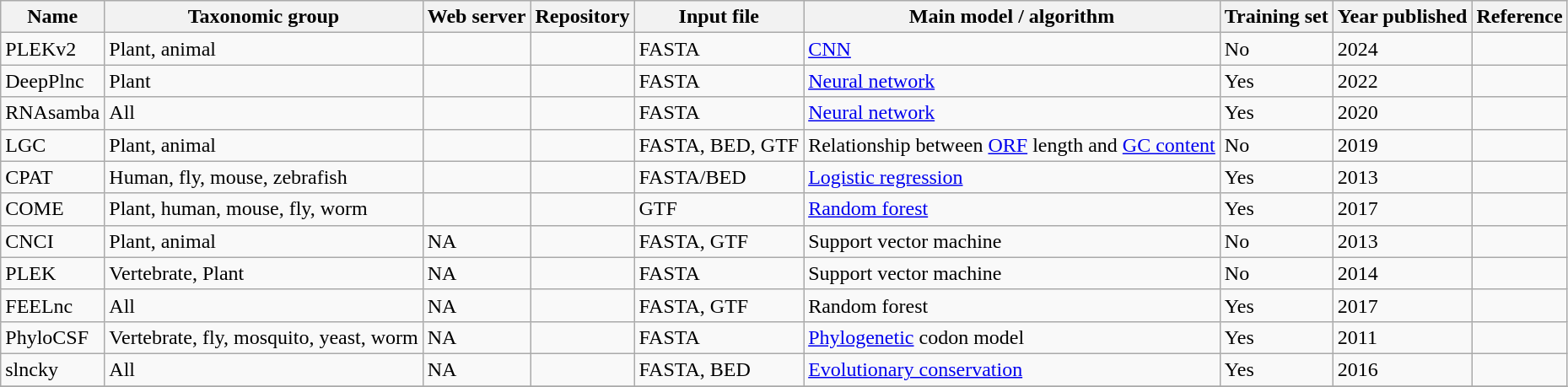<table class ="wikitable sortable">
<tr>
<th>Name</th>
<th>Taxonomic group</th>
<th>Web server</th>
<th>Repository</th>
<th>Input file</th>
<th>Main model / algorithm</th>
<th>Training set</th>
<th>Year published</th>
<th>Reference</th>
</tr>
<tr>
<td>PLEKv2</td>
<td>Plant, animal</td>
<td><strong></strong></td>
<td><strong></strong></td>
<td>FASTA</td>
<td><a href='#'>CNN</a></td>
<td>No</td>
<td>2024</td>
<td></td>
</tr>
<tr>
<td>DeepPlnc</td>
<td>Plant</td>
<td><strong></strong></td>
<td><strong></strong></td>
<td>FASTA</td>
<td><a href='#'>Neural network</a></td>
<td>Yes</td>
<td>2022</td>
<td></td>
</tr>
<tr>
<td>RNAsamba</td>
<td>All</td>
<td><strong></strong></td>
<td><strong></strong></td>
<td>FASTA</td>
<td><a href='#'>Neural network</a></td>
<td>Yes</td>
<td>2020</td>
<td></td>
</tr>
<tr>
<td>LGC</td>
<td>Plant, animal</td>
<td><strong></strong></td>
<td></td>
<td>FASTA, BED, GTF</td>
<td>Relationship between <a href='#'>ORF</a> length and <a href='#'>GC content</a></td>
<td>No</td>
<td>2019</td>
<td></td>
</tr>
<tr>
<td>CPAT</td>
<td>Human, fly, mouse, zebrafish</td>
<td><strong></strong></td>
<td><strong></strong></td>
<td>FASTA/BED</td>
<td><a href='#'>Logistic regression</a></td>
<td>Yes</td>
<td>2013</td>
<td></td>
</tr>
<tr>
<td>COME</td>
<td>Plant, human, mouse, fly, worm</td>
<td><strong></strong></td>
<td><strong></strong></td>
<td>GTF</td>
<td><a href='#'>Random forest</a></td>
<td>Yes</td>
<td>2017</td>
<td></td>
</tr>
<tr>
<td>CNCI</td>
<td>Plant, animal</td>
<td>NA</td>
<td></td>
<td>FASTA, GTF</td>
<td>Support vector machine</td>
<td>No</td>
<td>2013</td>
<td></td>
</tr>
<tr>
<td>PLEK</td>
<td>Vertebrate, Plant</td>
<td>NA</td>
<td><strong></strong></td>
<td>FASTA</td>
<td>Support vector machine</td>
<td>No</td>
<td>2014</td>
<td></td>
</tr>
<tr>
<td>FEELnc</td>
<td>All</td>
<td>NA</td>
<td><strong></strong></td>
<td>FASTA, GTF</td>
<td>Random forest</td>
<td>Yes</td>
<td>2017</td>
<td></td>
</tr>
<tr>
<td>PhyloCSF</td>
<td>Vertebrate, fly, mosquito, yeast, worm</td>
<td>NA</td>
<td></td>
<td>FASTA</td>
<td><a href='#'>Phylogenetic</a> codon model</td>
<td>Yes</td>
<td>2011</td>
<td></td>
</tr>
<tr>
<td>slncky</td>
<td>All</td>
<td>NA</td>
<td><strong></strong></td>
<td>FASTA, BED</td>
<td><a href='#'>Evolutionary conservation</a></td>
<td>Yes</td>
<td>2016</td>
<td></td>
</tr>
<tr>
</tr>
</table>
